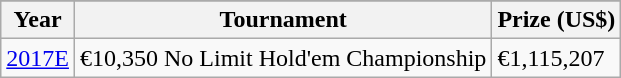<table class="wikitable">
<tr>
</tr>
<tr>
<th>Year</th>
<th>Tournament</th>
<th>Prize (US$)</th>
</tr>
<tr>
<td><a href='#'>2017E</a></td>
<td>€10,350 No Limit Hold'em Championship</td>
<td>€1,115,207</td>
</tr>
</table>
